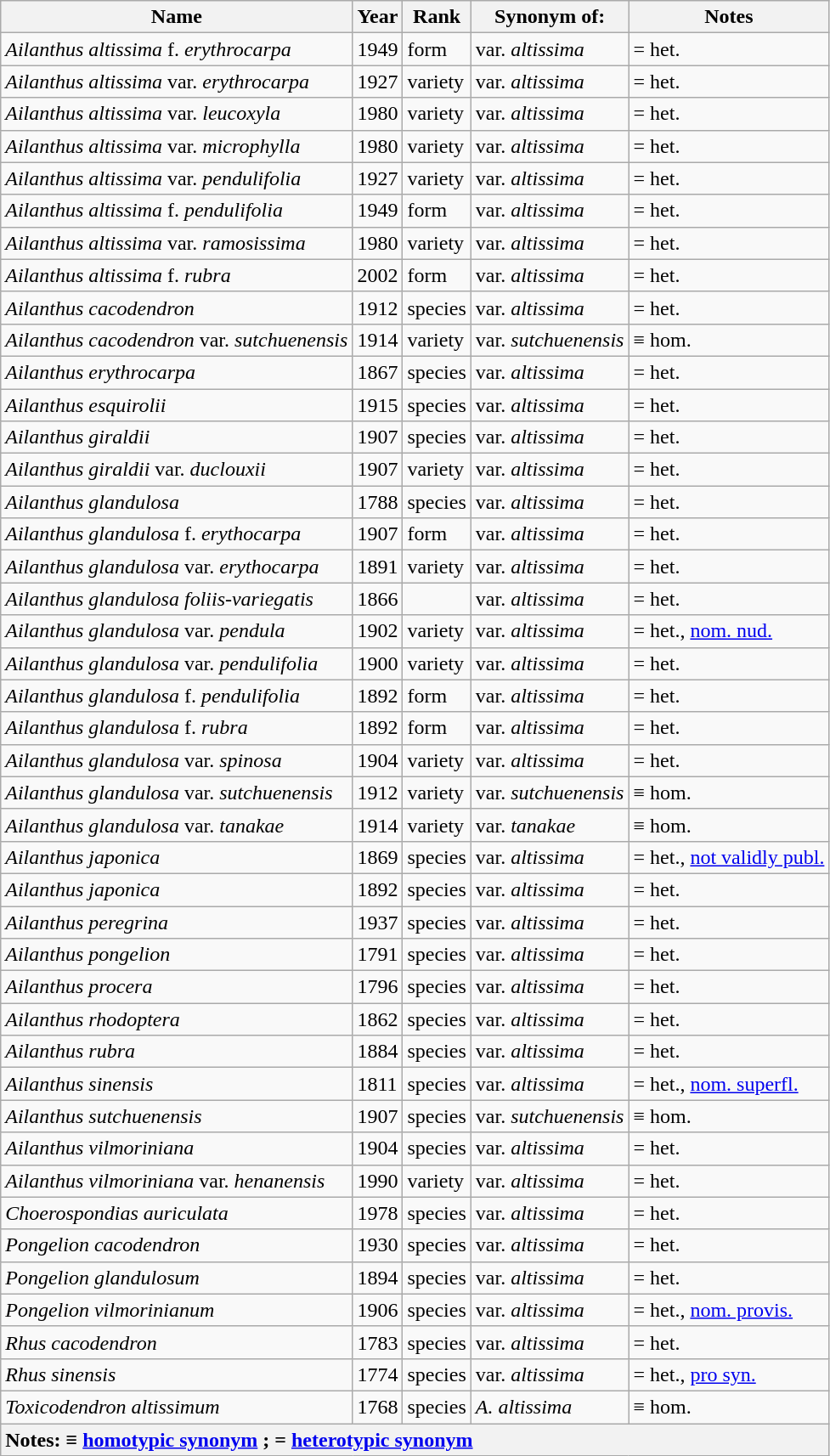<table class="wikitable sortable mw-collapsible mw-collapsed" id="Synonyms">
<tr>
<th>Name</th>
<th>Year</th>
<th>Rank</th>
<th>Synonym of:</th>
<th>Notes</th>
</tr>
<tr>
<td><em>Ailanthus altissima</em> f. <em>erythrocarpa</em> </td>
<td>1949</td>
<td data-sort-value=E>form</td>
<td>var. <em>altissima</em></td>
<td data-sort-value=B>= het.</td>
</tr>
<tr>
<td><em>Ailanthus altissima</em> var. <em>erythrocarpa</em> </td>
<td>1927</td>
<td data-sort-value=D>variety</td>
<td>var. <em>altissima</em></td>
<td data-sort-value=B>= het.</td>
</tr>
<tr>
<td><em>Ailanthus altissima</em> var. <em>leucoxyla</em> </td>
<td>1980</td>
<td data-sort-value=D>variety</td>
<td>var. <em>altissima</em></td>
<td data-sort-value=B>= het.</td>
</tr>
<tr>
<td><em>Ailanthus altissima</em> var. <em>microphylla</em> </td>
<td>1980</td>
<td data-sort-value=D>variety</td>
<td>var. <em>altissima</em></td>
<td data-sort-value=B>= het.</td>
</tr>
<tr>
<td><em>Ailanthus altissima</em> var. <em>pendulifolia</em> </td>
<td>1927</td>
<td data-sort-value=D>variety</td>
<td>var. <em>altissima</em></td>
<td data-sort-value=B>= het.</td>
</tr>
<tr>
<td><em>Ailanthus altissima</em> f. <em>pendulifolia</em> </td>
<td>1949</td>
<td data-sort-value=E>form</td>
<td>var. <em>altissima</em></td>
<td data-sort-value=B>= het.</td>
</tr>
<tr>
<td><em>Ailanthus altissima</em> var. <em>ramosissima</em> </td>
<td>1980</td>
<td data-sort-value=D>variety</td>
<td>var. <em>altissima</em></td>
<td data-sort-value=B>= het.</td>
</tr>
<tr>
<td><em>Ailanthus altissima</em> f. <em>rubra</em> </td>
<td>2002</td>
<td data-sort-value=E>form</td>
<td>var. <em>altissima</em></td>
<td data-sort-value=B>= het.</td>
</tr>
<tr>
<td><em>Ailanthus cacodendron</em> </td>
<td>1912</td>
<td data-sort-value=A>species</td>
<td>var. <em>altissima</em></td>
<td data-sort-value=B>= het.</td>
</tr>
<tr>
<td><em>Ailanthus cacodendron</em> var. <em>sutchuenensis</em> </td>
<td>1914</td>
<td data-sort-value=D>variety</td>
<td>var. <em>sutchuenensis</em></td>
<td data-sort-value=A>≡ hom.</td>
</tr>
<tr>
<td><em>Ailanthus erythrocarpa</em> </td>
<td>1867</td>
<td data-sort-value=A>species</td>
<td>var. <em>altissima</em></td>
<td data-sort-value=B>= het.</td>
</tr>
<tr>
<td><em>Ailanthus esquirolii</em> </td>
<td>1915</td>
<td data-sort-value=A>species</td>
<td>var. <em>altissima</em></td>
<td data-sort-value=B>= het.</td>
</tr>
<tr>
<td><em>Ailanthus giraldii</em> </td>
<td>1907</td>
<td data-sort-value=A>species</td>
<td>var. <em>altissima</em></td>
<td data-sort-value=B>= het.</td>
</tr>
<tr>
<td><em>Ailanthus giraldii</em> var. <em>duclouxii</em> </td>
<td>1907</td>
<td data-sort-value=D>variety</td>
<td>var. <em>altissima</em></td>
<td data-sort-value=B>= het.</td>
</tr>
<tr>
<td><em>Ailanthus glandulosa</em> </td>
<td>1788</td>
<td data-sort-value=A>species</td>
<td>var. <em>altissima</em></td>
<td data-sort-value=B>= het.</td>
</tr>
<tr>
<td><em>Ailanthus glandulosa</em> f. <em>erythocarpa</em> </td>
<td>1907</td>
<td data-sort-value=E>form</td>
<td>var. <em>altissima</em></td>
<td data-sort-value=B>= het.</td>
</tr>
<tr>
<td><em>Ailanthus glandulosa</em> var. <em>erythocarpa</em> </td>
<td>1891</td>
<td data-sort-value=D>variety</td>
<td>var. <em>altissima</em></td>
<td data-sort-value=B>= het.</td>
</tr>
<tr>
<td><em>Ailanthus glandulosa foliis-variegatis</em> </td>
<td>1866</td>
<td data-sort-value=J></td>
<td>var. <em>altissima</em></td>
<td data-sort-value=B>= het.</td>
</tr>
<tr>
<td><em>Ailanthus glandulosa</em> var. <em>pendula</em> </td>
<td>1902</td>
<td data-sort-value=D>variety</td>
<td>var. <em>altissima</em></td>
<td data-sort-value=B>= het., <a href='#'>nom. nud.</a></td>
</tr>
<tr>
<td><em>Ailanthus glandulosa</em> var. <em>pendulifolia</em> </td>
<td>1900</td>
<td data-sort-value=D>variety</td>
<td>var. <em>altissima</em></td>
<td data-sort-value=B>= het.</td>
</tr>
<tr>
<td><em>Ailanthus glandulosa</em> f. <em>pendulifolia</em> </td>
<td>1892</td>
<td data-sort-value=E>form</td>
<td>var. <em>altissima</em></td>
<td data-sort-value=B>= het.</td>
</tr>
<tr>
<td><em>Ailanthus glandulosa</em> f. <em>rubra</em> </td>
<td>1892</td>
<td data-sort-value=E>form</td>
<td>var. <em>altissima</em></td>
<td data-sort-value=B>= het.</td>
</tr>
<tr>
<td><em>Ailanthus glandulosa</em> var. <em>spinosa</em> </td>
<td>1904</td>
<td data-sort-value=D>variety</td>
<td>var. <em>altissima</em></td>
<td data-sort-value=B>= het.</td>
</tr>
<tr>
<td><em>Ailanthus glandulosa</em> var. <em>sutchuenensis</em> </td>
<td>1912</td>
<td data-sort-value=D>variety</td>
<td>var. <em>sutchuenensis</em></td>
<td data-sort-value=A>≡ hom.</td>
</tr>
<tr>
<td><em>Ailanthus glandulosa</em> var. <em>tanakae</em> </td>
<td>1914</td>
<td data-sort-value=D>variety</td>
<td>var. <em>tanakae</em></td>
<td data-sort-value=A>≡ hom.</td>
</tr>
<tr>
<td><em>Ailanthus japonica</em> </td>
<td>1869</td>
<td data-sort-value=A>species</td>
<td>var. <em>altissima</em></td>
<td data-sort-value=B>= het., <a href='#'>not validly publ.</a></td>
</tr>
<tr>
<td><em>Ailanthus japonica</em> </td>
<td>1892</td>
<td data-sort-value=A>species</td>
<td>var. <em>altissima</em></td>
<td data-sort-value=B>= het.</td>
</tr>
<tr>
<td><em>Ailanthus peregrina</em> </td>
<td>1937</td>
<td data-sort-value=A>species</td>
<td>var. <em>altissima</em></td>
<td data-sort-value=B>= het.</td>
</tr>
<tr>
<td><em>Ailanthus pongelion</em> </td>
<td>1791</td>
<td data-sort-value=A>species</td>
<td>var. <em>altissima</em></td>
<td data-sort-value=B>= het.</td>
</tr>
<tr>
<td><em>Ailanthus procera</em> </td>
<td>1796</td>
<td data-sort-value=A>species</td>
<td>var. <em>altissima</em></td>
<td data-sort-value=B>= het.</td>
</tr>
<tr>
<td><em>Ailanthus rhodoptera</em> </td>
<td>1862</td>
<td data-sort-value=A>species</td>
<td>var. <em>altissima</em></td>
<td data-sort-value=B>= het.</td>
</tr>
<tr>
<td><em>Ailanthus rubra</em> </td>
<td>1884</td>
<td data-sort-value=A>species</td>
<td>var. <em>altissima</em></td>
<td data-sort-value=B>= het.</td>
</tr>
<tr>
<td><em>Ailanthus sinensis</em> </td>
<td>1811</td>
<td data-sort-value=A>species</td>
<td>var. <em>altissima</em></td>
<td data-sort-value=B>= het., <a href='#'>nom. superfl.</a></td>
</tr>
<tr>
<td><em>Ailanthus sutchuenensis</em> </td>
<td>1907</td>
<td data-sort-value=A>species</td>
<td>var. <em>sutchuenensis</em></td>
<td data-sort-value=A>≡ hom.</td>
</tr>
<tr>
<td><em>Ailanthus vilmoriniana</em> </td>
<td>1904</td>
<td data-sort-value=A>species</td>
<td>var. <em>altissima</em></td>
<td data-sort-value=B>= het.</td>
</tr>
<tr>
<td><em>Ailanthus vilmoriniana</em> var. <em>henanensis</em> </td>
<td>1990</td>
<td data-sort-value=D>variety</td>
<td>var. <em>altissima</em></td>
<td data-sort-value=B>= het.</td>
</tr>
<tr>
<td><em>Choerospondias auriculata</em> </td>
<td>1978</td>
<td data-sort-value=A>species</td>
<td>var. <em>altissima</em></td>
<td data-sort-value=B>= het.</td>
</tr>
<tr>
<td><em>Pongelion cacodendron</em> </td>
<td>1930</td>
<td data-sort-value=A>species</td>
<td>var. <em>altissima</em></td>
<td data-sort-value=B>= het.</td>
</tr>
<tr>
<td><em>Pongelion glandulosum</em> </td>
<td>1894</td>
<td data-sort-value=A>species</td>
<td>var. <em>altissima</em></td>
<td data-sort-value=B>= het.</td>
</tr>
<tr>
<td><em>Pongelion vilmorinianum</em> </td>
<td>1906</td>
<td data-sort-value=A>species</td>
<td>var. <em>altissima</em></td>
<td data-sort-value=B>= het., <a href='#'>nom. provis.</a></td>
</tr>
<tr>
<td><em>Rhus cacodendron</em> </td>
<td>1783</td>
<td data-sort-value=A>species</td>
<td>var. <em>altissima</em></td>
<td data-sort-value=B>= het.</td>
</tr>
<tr>
<td><em>Rhus sinensis</em> </td>
<td>1774</td>
<td data-sort-value=A>species</td>
<td>var. <em>altissima</em></td>
<td data-sort-value=B>= het., <a href='#'>pro syn.</a></td>
</tr>
<tr>
<td><em>Toxicodendron altissimum</em> </td>
<td>1768</td>
<td data-sort-value=A>species</td>
<td><em>A. altissima</em></td>
<td data-sort-value=A>≡ hom.</td>
</tr>
<tr>
<th colspan=5 style="text-align: left;">Notes: ≡ <a href='#'>homotypic synonym</a> ; = <a href='#'>heterotypic synonym</a></th>
</tr>
</table>
